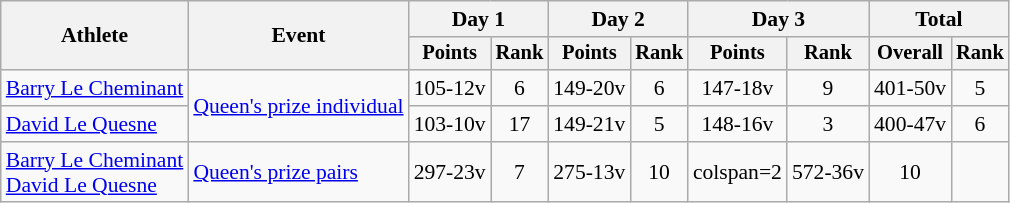<table class="wikitable" style="font-size:90%">
<tr>
<th rowspan=2>Athlete</th>
<th rowspan=2>Event</th>
<th colspan=2>Day 1</th>
<th colspan=2>Day 2</th>
<th colspan=2>Day 3</th>
<th colspan=2>Total</th>
</tr>
<tr style="font-size:95%">
<th>Points</th>
<th>Rank</th>
<th>Points</th>
<th>Rank</th>
<th>Points</th>
<th>Rank</th>
<th>Overall</th>
<th>Rank</th>
</tr>
<tr align=center>
<td align=left><a href='#'>Barry Le Cheminant</a></td>
<td align=left rowspan=2><a href='#'>Queen's prize individual</a></td>
<td>105-12v</td>
<td>6</td>
<td>149-20v</td>
<td>6</td>
<td>147-18v</td>
<td>9</td>
<td>401-50v</td>
<td>5</td>
</tr>
<tr align=center>
<td align=left><a href='#'>David Le Quesne</a></td>
<td>103-10v</td>
<td>17</td>
<td>149-21v</td>
<td>5</td>
<td>148-16v</td>
<td>3</td>
<td>400-47v</td>
<td>6</td>
</tr>
<tr align=center>
<td align=left><a href='#'>Barry Le Cheminant</a><br><a href='#'>David Le Quesne</a></td>
<td align=left><a href='#'>Queen's prize pairs</a></td>
<td>297-23v</td>
<td>7</td>
<td>275-13v</td>
<td>10</td>
<td>colspan=2 </td>
<td>572-36v</td>
<td>10</td>
</tr>
</table>
